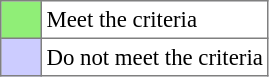<table bgcolor="#f7f8ff" cellpadding="3" cellspacing="0" border="1" style="font-size: 95%; border: gray solid 1px; border-collapse: collapse;text-align:center;">
<tr>
<td style="background: #90EE77;" width="20"></td>
<td bgcolor="#ffffff" align="left">Meet the criteria</td>
</tr>
<tr>
<td style="background: #ccccff" width="20"></td>
<td bgcolor="#ffffff" align="left">Do not meet the criteria</td>
</tr>
</table>
